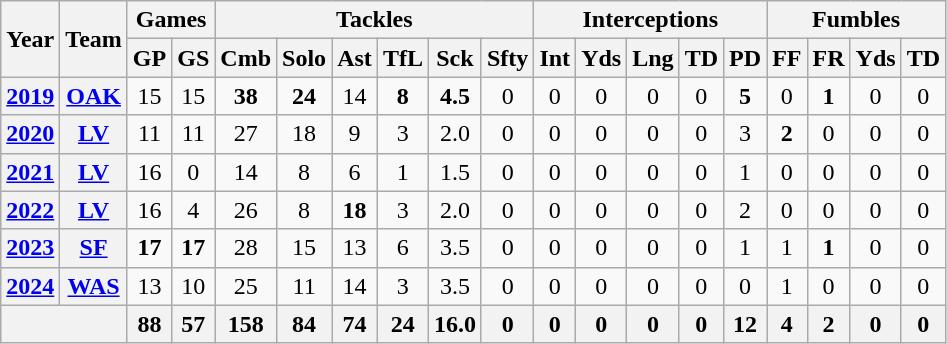<table class= "wikitable" style="text-align: center;">
<tr>
<th rowspan="2">Year</th>
<th rowspan="2">Team</th>
<th colspan="2">Games</th>
<th colspan="6">Tackles</th>
<th colspan="5">Interceptions</th>
<th colspan="4">Fumbles</th>
</tr>
<tr>
<th>GP</th>
<th>GS</th>
<th>Cmb</th>
<th>Solo</th>
<th>Ast</th>
<th>TfL</th>
<th>Sck</th>
<th>Sfty</th>
<th>Int</th>
<th>Yds</th>
<th>Lng</th>
<th>TD</th>
<th>PD</th>
<th>FF</th>
<th>FR</th>
<th>Yds</th>
<th>TD</th>
</tr>
<tr>
<th><a href='#'>2019</a></th>
<th><a href='#'>OAK</a></th>
<td>15</td>
<td>15</td>
<td><strong>38</strong></td>
<td><strong>24</strong></td>
<td>14</td>
<td><strong>8</strong></td>
<td><strong>4.5</strong></td>
<td>0</td>
<td>0</td>
<td>0</td>
<td>0</td>
<td>0</td>
<td><strong>5</strong></td>
<td>0</td>
<td><strong>1</strong></td>
<td>0</td>
<td>0</td>
</tr>
<tr>
<th><a href='#'>2020</a></th>
<th><a href='#'>LV</a></th>
<td>11</td>
<td>11</td>
<td>27</td>
<td>18</td>
<td>9</td>
<td>3</td>
<td>2.0</td>
<td>0</td>
<td>0</td>
<td>0</td>
<td>0</td>
<td>0</td>
<td>3</td>
<td><strong>2</strong></td>
<td>0</td>
<td>0</td>
<td>0</td>
</tr>
<tr>
<th><a href='#'>2021</a></th>
<th><a href='#'>LV</a></th>
<td>16</td>
<td>0</td>
<td>14</td>
<td>8</td>
<td>6</td>
<td>1</td>
<td>1.5</td>
<td>0</td>
<td>0</td>
<td>0</td>
<td>0</td>
<td>0</td>
<td>1</td>
<td>0</td>
<td>0</td>
<td>0</td>
<td>0</td>
</tr>
<tr>
<th><a href='#'>2022</a></th>
<th><a href='#'>LV</a></th>
<td>16</td>
<td>4</td>
<td>26</td>
<td>8</td>
<td><strong>18</strong></td>
<td>3</td>
<td>2.0</td>
<td>0</td>
<td>0</td>
<td>0</td>
<td>0</td>
<td>0</td>
<td>2</td>
<td>0</td>
<td>0</td>
<td>0</td>
<td>0</td>
</tr>
<tr>
<th><a href='#'>2023</a></th>
<th><a href='#'>SF</a></th>
<td><strong>17</strong></td>
<td><strong>17</strong></td>
<td>28</td>
<td>15</td>
<td>13</td>
<td>6</td>
<td>3.5</td>
<td>0</td>
<td>0</td>
<td>0</td>
<td>0</td>
<td>0</td>
<td>1</td>
<td>1</td>
<td><strong>1</strong></td>
<td>0</td>
<td>0</td>
</tr>
<tr>
<th><a href='#'>2024</a></th>
<th><a href='#'>WAS</a></th>
<td>13</td>
<td>10</td>
<td>25</td>
<td>11</td>
<td>14</td>
<td>3</td>
<td>3.5</td>
<td>0</td>
<td>0</td>
<td>0</td>
<td>0</td>
<td>0</td>
<td>0</td>
<td>1</td>
<td>0</td>
<td>0</td>
<td>0</td>
</tr>
<tr>
<th colspan="2"></th>
<th>88</th>
<th>57</th>
<th>158</th>
<th>84</th>
<th>74</th>
<th>24</th>
<th>16.0</th>
<th>0</th>
<th>0</th>
<th>0</th>
<th>0</th>
<th>0</th>
<th>12</th>
<th>4</th>
<th>2</th>
<th>0</th>
<th>0</th>
</tr>
</table>
